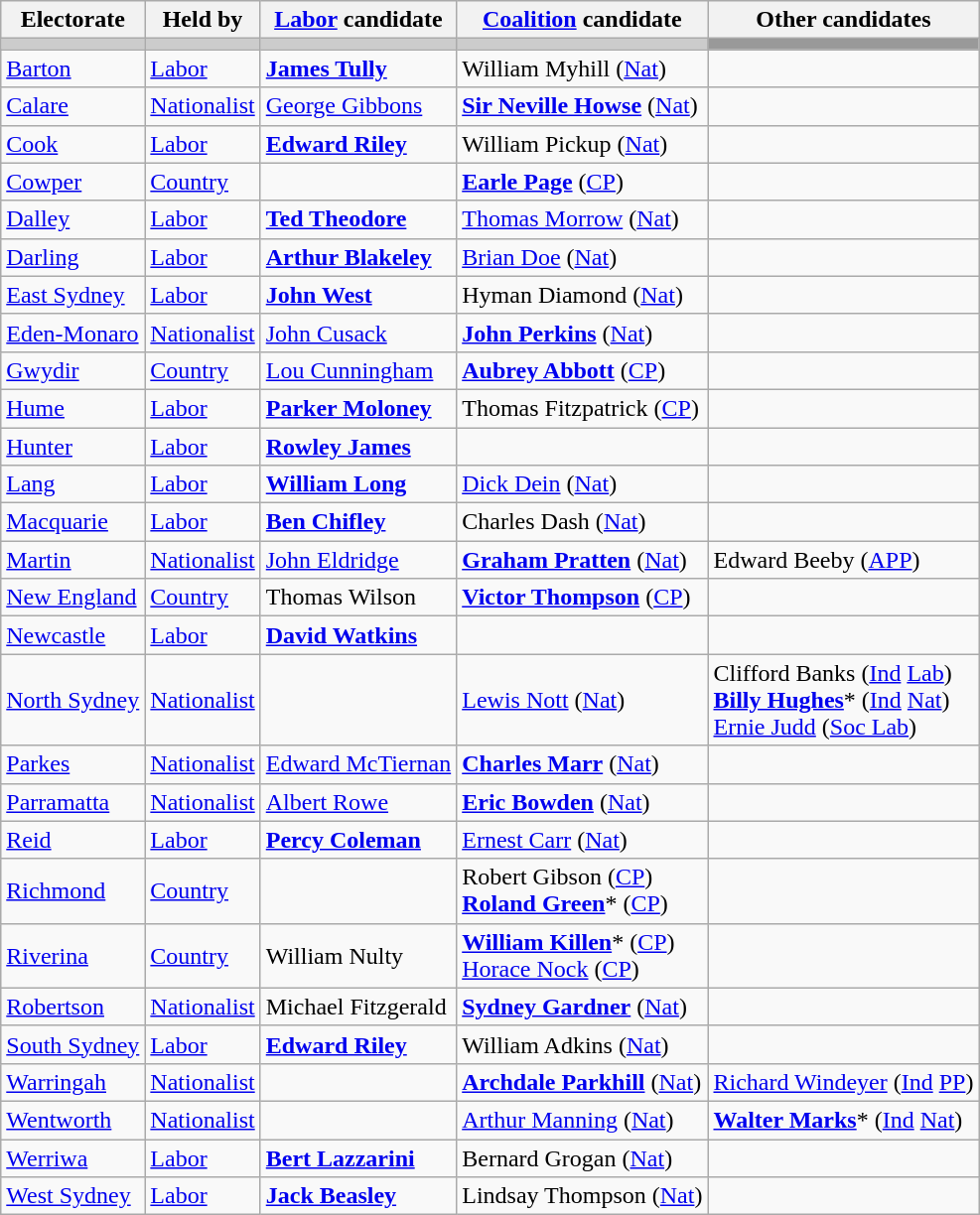<table class="wikitable">
<tr>
<th>Electorate</th>
<th>Held by</th>
<th><a href='#'>Labor</a> candidate</th>
<th><a href='#'>Coalition</a> candidate</th>
<th>Other candidates</th>
</tr>
<tr bgcolor="#cccccc">
<td></td>
<td></td>
<td></td>
<td></td>
<td bgcolor="#999999"></td>
</tr>
<tr>
<td><a href='#'>Barton</a></td>
<td><a href='#'>Labor</a></td>
<td><strong><a href='#'>James Tully</a></strong></td>
<td>William Myhill (<a href='#'>Nat</a>)</td>
<td></td>
</tr>
<tr>
<td><a href='#'>Calare</a></td>
<td><a href='#'>Nationalist</a></td>
<td><a href='#'>George Gibbons</a></td>
<td><strong><a href='#'>Sir Neville Howse</a></strong> (<a href='#'>Nat</a>)</td>
<td></td>
</tr>
<tr>
<td><a href='#'>Cook</a></td>
<td><a href='#'>Labor</a></td>
<td><strong><a href='#'>Edward Riley</a></strong></td>
<td>William Pickup (<a href='#'>Nat</a>)</td>
<td></td>
</tr>
<tr>
<td><a href='#'>Cowper</a></td>
<td><a href='#'>Country</a></td>
<td></td>
<td><strong><a href='#'>Earle Page</a></strong> (<a href='#'>CP</a>)</td>
<td></td>
</tr>
<tr>
<td><a href='#'>Dalley</a></td>
<td><a href='#'>Labor</a></td>
<td><strong><a href='#'>Ted Theodore</a></strong></td>
<td><a href='#'>Thomas Morrow</a> (<a href='#'>Nat</a>)</td>
<td></td>
</tr>
<tr>
<td><a href='#'>Darling</a></td>
<td><a href='#'>Labor</a></td>
<td><strong><a href='#'>Arthur Blakeley</a></strong></td>
<td><a href='#'>Brian Doe</a> (<a href='#'>Nat</a>)</td>
<td></td>
</tr>
<tr>
<td><a href='#'>East Sydney</a></td>
<td><a href='#'>Labor</a></td>
<td><strong><a href='#'>John West</a></strong></td>
<td>Hyman Diamond (<a href='#'>Nat</a>)</td>
<td></td>
</tr>
<tr>
<td><a href='#'>Eden-Monaro</a></td>
<td><a href='#'>Nationalist</a></td>
<td><a href='#'>John Cusack</a></td>
<td><strong><a href='#'>John Perkins</a></strong> (<a href='#'>Nat</a>)</td>
<td></td>
</tr>
<tr>
<td><a href='#'>Gwydir</a></td>
<td><a href='#'>Country</a></td>
<td><a href='#'>Lou Cunningham</a></td>
<td><strong><a href='#'>Aubrey Abbott</a></strong> (<a href='#'>CP</a>)</td>
<td></td>
</tr>
<tr>
<td><a href='#'>Hume</a></td>
<td><a href='#'>Labor</a></td>
<td><strong><a href='#'>Parker Moloney</a></strong></td>
<td>Thomas Fitzpatrick (<a href='#'>CP</a>)</td>
<td></td>
</tr>
<tr>
<td><a href='#'>Hunter</a></td>
<td><a href='#'>Labor</a></td>
<td><strong><a href='#'>Rowley James</a></strong></td>
<td></td>
<td></td>
</tr>
<tr>
<td><a href='#'>Lang</a></td>
<td><a href='#'>Labor</a></td>
<td><strong><a href='#'>William Long</a></strong></td>
<td><a href='#'>Dick Dein</a> (<a href='#'>Nat</a>)</td>
<td></td>
</tr>
<tr>
<td><a href='#'>Macquarie</a></td>
<td><a href='#'>Labor</a></td>
<td><strong><a href='#'>Ben Chifley</a></strong></td>
<td>Charles Dash (<a href='#'>Nat</a>)</td>
<td></td>
</tr>
<tr>
<td><a href='#'>Martin</a></td>
<td><a href='#'>Nationalist</a></td>
<td><a href='#'>John Eldridge</a></td>
<td><strong><a href='#'>Graham Pratten</a></strong> (<a href='#'>Nat</a>)</td>
<td>Edward Beeby (<a href='#'>APP</a>)</td>
</tr>
<tr>
<td><a href='#'>New England</a></td>
<td><a href='#'>Country</a></td>
<td>Thomas Wilson</td>
<td><strong><a href='#'>Victor Thompson</a></strong> (<a href='#'>CP</a>)</td>
<td></td>
</tr>
<tr>
<td><a href='#'>Newcastle</a></td>
<td><a href='#'>Labor</a></td>
<td><strong><a href='#'>David Watkins</a></strong></td>
<td></td>
<td></td>
</tr>
<tr>
<td><a href='#'>North Sydney</a></td>
<td><a href='#'>Nationalist</a></td>
<td></td>
<td><a href='#'>Lewis Nott</a> (<a href='#'>Nat</a>)</td>
<td>Clifford Banks (<a href='#'>Ind</a> <a href='#'>Lab</a>)<br><strong><a href='#'>Billy Hughes</a></strong>* (<a href='#'>Ind</a> <a href='#'>Nat</a>)<br><a href='#'>Ernie Judd</a> (<a href='#'>Soc Lab</a>)</td>
</tr>
<tr>
<td><a href='#'>Parkes</a></td>
<td><a href='#'>Nationalist</a></td>
<td><a href='#'>Edward McTiernan</a></td>
<td><strong><a href='#'>Charles Marr</a></strong> (<a href='#'>Nat</a>)</td>
<td></td>
</tr>
<tr>
<td><a href='#'>Parramatta</a></td>
<td><a href='#'>Nationalist</a></td>
<td><a href='#'>Albert Rowe</a></td>
<td><strong><a href='#'>Eric Bowden</a></strong> (<a href='#'>Nat</a>)</td>
<td></td>
</tr>
<tr>
<td><a href='#'>Reid</a></td>
<td><a href='#'>Labor</a></td>
<td><strong><a href='#'>Percy Coleman</a></strong></td>
<td><a href='#'>Ernest Carr</a> (<a href='#'>Nat</a>)</td>
<td></td>
</tr>
<tr>
<td><a href='#'>Richmond</a></td>
<td><a href='#'>Country</a></td>
<td></td>
<td>Robert Gibson (<a href='#'>CP</a>)<br><strong><a href='#'>Roland Green</a></strong>* (<a href='#'>CP</a>)</td>
<td></td>
</tr>
<tr>
<td><a href='#'>Riverina</a></td>
<td><a href='#'>Country</a></td>
<td>William Nulty</td>
<td><strong><a href='#'>William Killen</a></strong>* (<a href='#'>CP</a>)<br><a href='#'>Horace Nock</a> (<a href='#'>CP</a>)</td>
<td></td>
</tr>
<tr>
<td><a href='#'>Robertson</a></td>
<td><a href='#'>Nationalist</a></td>
<td>Michael Fitzgerald</td>
<td><strong><a href='#'>Sydney Gardner</a></strong> (<a href='#'>Nat</a>)</td>
<td></td>
</tr>
<tr>
<td><a href='#'>South Sydney</a></td>
<td><a href='#'>Labor</a></td>
<td><strong><a href='#'>Edward Riley</a></strong></td>
<td>William Adkins (<a href='#'>Nat</a>)</td>
<td></td>
</tr>
<tr>
<td><a href='#'>Warringah</a></td>
<td><a href='#'>Nationalist</a></td>
<td></td>
<td><strong><a href='#'>Archdale Parkhill</a></strong> (<a href='#'>Nat</a>)</td>
<td><a href='#'>Richard Windeyer</a> (<a href='#'>Ind</a> <a href='#'>PP</a>)</td>
</tr>
<tr>
<td><a href='#'>Wentworth</a></td>
<td><a href='#'>Nationalist</a></td>
<td></td>
<td><a href='#'>Arthur Manning</a> (<a href='#'>Nat</a>)</td>
<td><strong><a href='#'>Walter Marks</a></strong>* (<a href='#'>Ind</a> <a href='#'>Nat</a>)</td>
</tr>
<tr>
<td><a href='#'>Werriwa</a></td>
<td><a href='#'>Labor</a></td>
<td><strong><a href='#'>Bert Lazzarini</a></strong></td>
<td>Bernard Grogan (<a href='#'>Nat</a>)</td>
<td></td>
</tr>
<tr>
<td><a href='#'>West Sydney</a></td>
<td><a href='#'>Labor</a></td>
<td><strong><a href='#'>Jack Beasley</a></strong></td>
<td>Lindsay Thompson (<a href='#'>Nat</a>)</td>
<td></td>
</tr>
</table>
